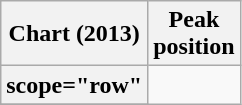<table class="wikitable sortable plainrowheaders">
<tr>
<th scope="col">Chart (2013)</th>
<th scope="col">Peak<br>position</th>
</tr>
<tr>
<th>scope="row"</th>
</tr>
<tr>
</tr>
</table>
